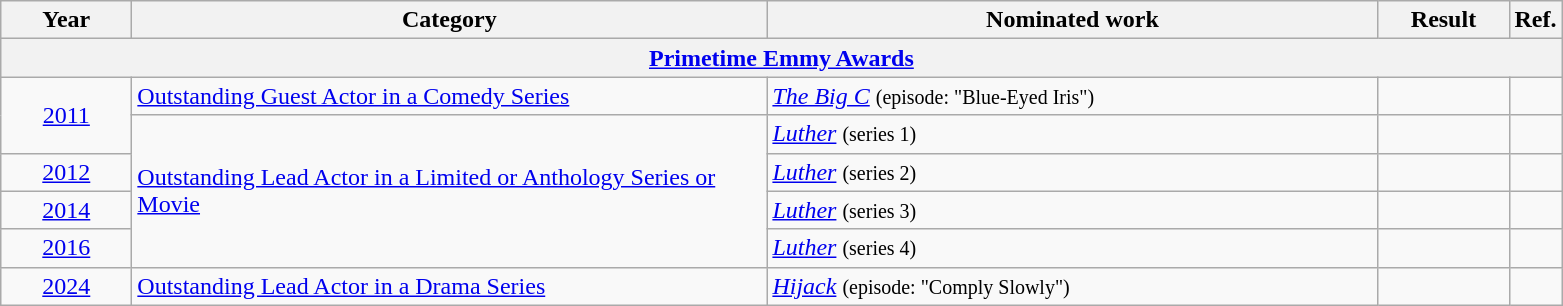<table class=wikitable>
<tr>
<th scope="col" style="width:5em;">Year</th>
<th scope="col" style="width:26em;">Category</th>
<th scope="col" style="width:25em;">Nominated work</th>
<th scope="col" style="width:5em;">Result</th>
<th>Ref.</th>
</tr>
<tr>
<th colspan=5><a href='#'>Primetime Emmy Awards</a></th>
</tr>
<tr>
<td style="text-align:center;", rowspan=2><a href='#'>2011</a></td>
<td><a href='#'>Outstanding Guest Actor in a Comedy Series</a></td>
<td><em><a href='#'>The Big C</a></em> <small> (episode: "Blue-Eyed Iris") </small></td>
<td></td>
<td style="text-align:center;"></td>
</tr>
<tr>
<td rowspan=4><a href='#'>Outstanding Lead Actor in a Limited or Anthology Series or Movie</a></td>
<td><em><a href='#'>Luther</a></em> <small> (series 1) </small></td>
<td></td>
<td style="text-align:center;"></td>
</tr>
<tr>
<td style="text-align:center;"><a href='#'>2012</a></td>
<td><em><a href='#'>Luther</a></em> <small> (series 2) </small></td>
<td></td>
<td style="text-align:center;"></td>
</tr>
<tr>
<td style="text-align:center;"><a href='#'>2014</a></td>
<td><em><a href='#'>Luther</a></em> <small> (series 3) </small></td>
<td></td>
<td style="text-align:center;"></td>
</tr>
<tr>
<td style="text-align:center;"><a href='#'>2016</a></td>
<td><em><a href='#'>Luther</a></em> <small> (series 4) </small></td>
<td></td>
<td style="text-align:center;"></td>
</tr>
<tr>
<td style="text-align:center;"><a href='#'>2024</a></td>
<td><a href='#'>Outstanding Lead Actor in a Drama Series</a></td>
<td><em><a href='#'>Hijack</a></em> <small> (episode: "Comply Slowly") </small></td>
<td></td>
<td style="text-align:center;"></td>
</tr>
</table>
